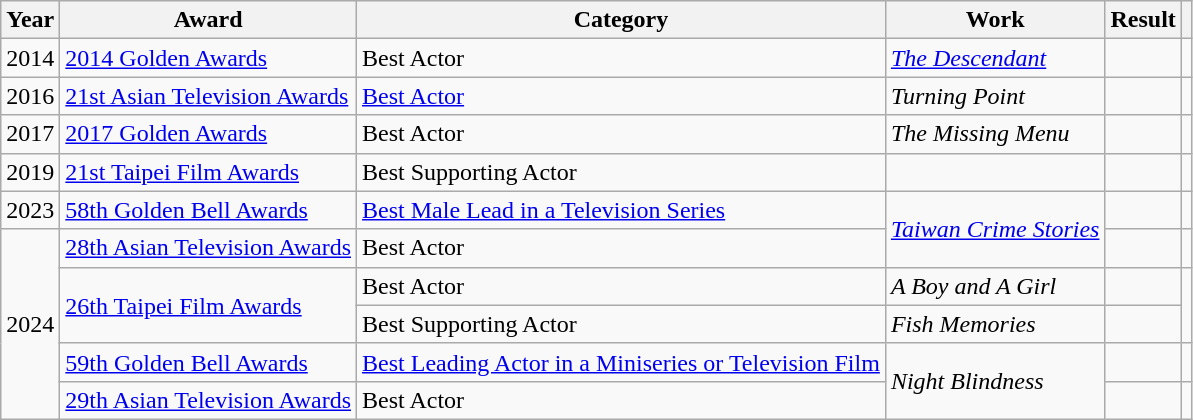<table class="wikitable plainrowheaders">
<tr>
<th>Year</th>
<th>Award</th>
<th>Category</th>
<th>Work</th>
<th>Result</th>
<th></th>
</tr>
<tr>
<td>2014</td>
<td><a href='#'>2014 Golden Awards</a></td>
<td>Best Actor</td>
<td><em><a href='#'>The Descendant</a></em></td>
<td></td>
<td></td>
</tr>
<tr>
<td>2016</td>
<td><a href='#'>21st Asian Television Awards</a></td>
<td><a href='#'>Best Actor</a></td>
<td><em>Turning Point</em></td>
<td></td>
<td></td>
</tr>
<tr>
<td>2017</td>
<td><a href='#'>2017 Golden Awards</a></td>
<td>Best Actor</td>
<td><em>The Missing Menu</em></td>
<td></td>
<td></td>
</tr>
<tr>
<td>2019</td>
<td><a href='#'>21st Taipei Film Awards</a></td>
<td>Best Supporting Actor</td>
<td><em></em></td>
<td></td>
<td></td>
</tr>
<tr>
<td>2023</td>
<td><a href='#'>58th Golden Bell Awards</a></td>
<td><a href='#'>Best Male Lead in a Television Series</a></td>
<td rowspan="2"><em><a href='#'>Taiwan Crime Stories</a></em></td>
<td></td>
<td></td>
</tr>
<tr>
<td rowspan="5">2024</td>
<td><a href='#'>28th Asian Television Awards</a></td>
<td>Best Actor</td>
<td></td>
<td></td>
</tr>
<tr>
<td rowspan="2"><a href='#'>26th Taipei Film Awards</a></td>
<td>Best Actor</td>
<td><em>A Boy and A Girl</em></td>
<td></td>
<td rowspan="2"></td>
</tr>
<tr>
<td>Best Supporting Actor</td>
<td><em>Fish Memories</em></td>
<td></td>
</tr>
<tr>
<td><a href='#'>59th Golden Bell Awards</a></td>
<td><a href='#'>Best Leading Actor in a Miniseries or Television Film</a></td>
<td rowspan="2"><em>Night Blindness</em></td>
<td></td>
<td></td>
</tr>
<tr>
<td><a href='#'>29th Asian Television Awards</a></td>
<td>Best Actor</td>
<td></td>
<td></td>
</tr>
</table>
